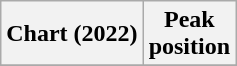<table class="wikitable plainrowheaders" style="text-align:center">
<tr>
<th scope="col">Chart (2022)</th>
<th scope="col">Peak<br>position</th>
</tr>
<tr>
</tr>
</table>
